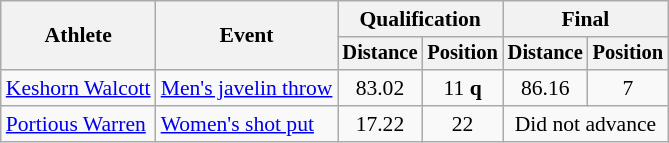<table class=wikitable style="font-size:90%">
<tr>
<th rowspan="2">Athlete</th>
<th rowspan="2">Event</th>
<th colspan="2">Qualification</th>
<th colspan="2">Final</th>
</tr>
<tr style="font-size:95%">
<th>Distance</th>
<th>Position</th>
<th>Distance</th>
<th>Position</th>
</tr>
<tr align=center>
<td align=left><a href='#'>Keshorn Walcott</a></td>
<td align=left><a href='#'>Men's javelin throw</a></td>
<td>83.02</td>
<td>11 <strong>q</strong></td>
<td>86.16</td>
<td>7 </td>
</tr>
<tr align=center>
<td align=left><a href='#'>Portious Warren</a></td>
<td align=left><a href='#'>Women's shot put</a></td>
<td>17.22</td>
<td>22</td>
<td colspan=2>Did not advance</td>
</tr>
</table>
